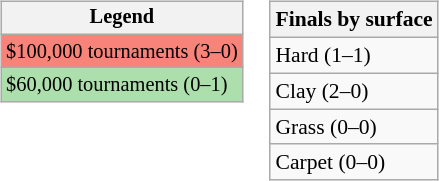<table>
<tr valign=top>
<td><br><table class="wikitable" style="font-size:85%">
<tr>
<th>Legend</th>
</tr>
<tr style="background:#f88379;">
<td>$100,000 tournaments (3–0)</td>
</tr>
<tr style="background:#addfad;">
<td>$60,000 tournaments (0–1)</td>
</tr>
</table>
</td>
<td><br><table class="wikitable" style="font-size:90%;">
<tr>
<th>Finals by surface</th>
</tr>
<tr>
<td>Hard (1–1)</td>
</tr>
<tr>
<td>Clay (2–0)</td>
</tr>
<tr>
<td>Grass (0–0)</td>
</tr>
<tr>
<td>Carpet (0–0)</td>
</tr>
</table>
</td>
</tr>
</table>
